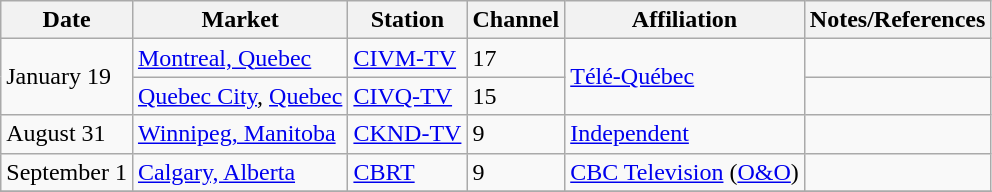<table class="wikitable">
<tr>
<th>Date</th>
<th>Market</th>
<th>Station</th>
<th>Channel</th>
<th>Affiliation</th>
<th>Notes/References</th>
</tr>
<tr>
<td rowspan=2>January 19</td>
<td><a href='#'>Montreal, Quebec</a></td>
<td><a href='#'>CIVM-TV</a></td>
<td>17</td>
<td rowspan=2><a href='#'>Télé-Québec</a></td>
<td></td>
</tr>
<tr>
<td><a href='#'>Quebec City</a>, <a href='#'>Quebec</a></td>
<td><a href='#'>CIVQ-TV</a></td>
<td>15</td>
<td></td>
</tr>
<tr>
<td>August 31</td>
<td><a href='#'>Winnipeg, Manitoba</a></td>
<td><a href='#'>CKND-TV</a></td>
<td>9</td>
<td><a href='#'>Independent</a></td>
<td></td>
</tr>
<tr>
<td>September 1</td>
<td><a href='#'>Calgary, Alberta</a></td>
<td><a href='#'>CBRT</a></td>
<td>9</td>
<td><a href='#'>CBC Television</a> (<a href='#'>O&O</a>)</td>
<td></td>
</tr>
<tr>
</tr>
</table>
